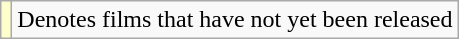<table class="wikitable sortable">
<tr>
<td style="background:#ffc;"></td>
<td>Denotes films that have not yet been released</td>
</tr>
</table>
